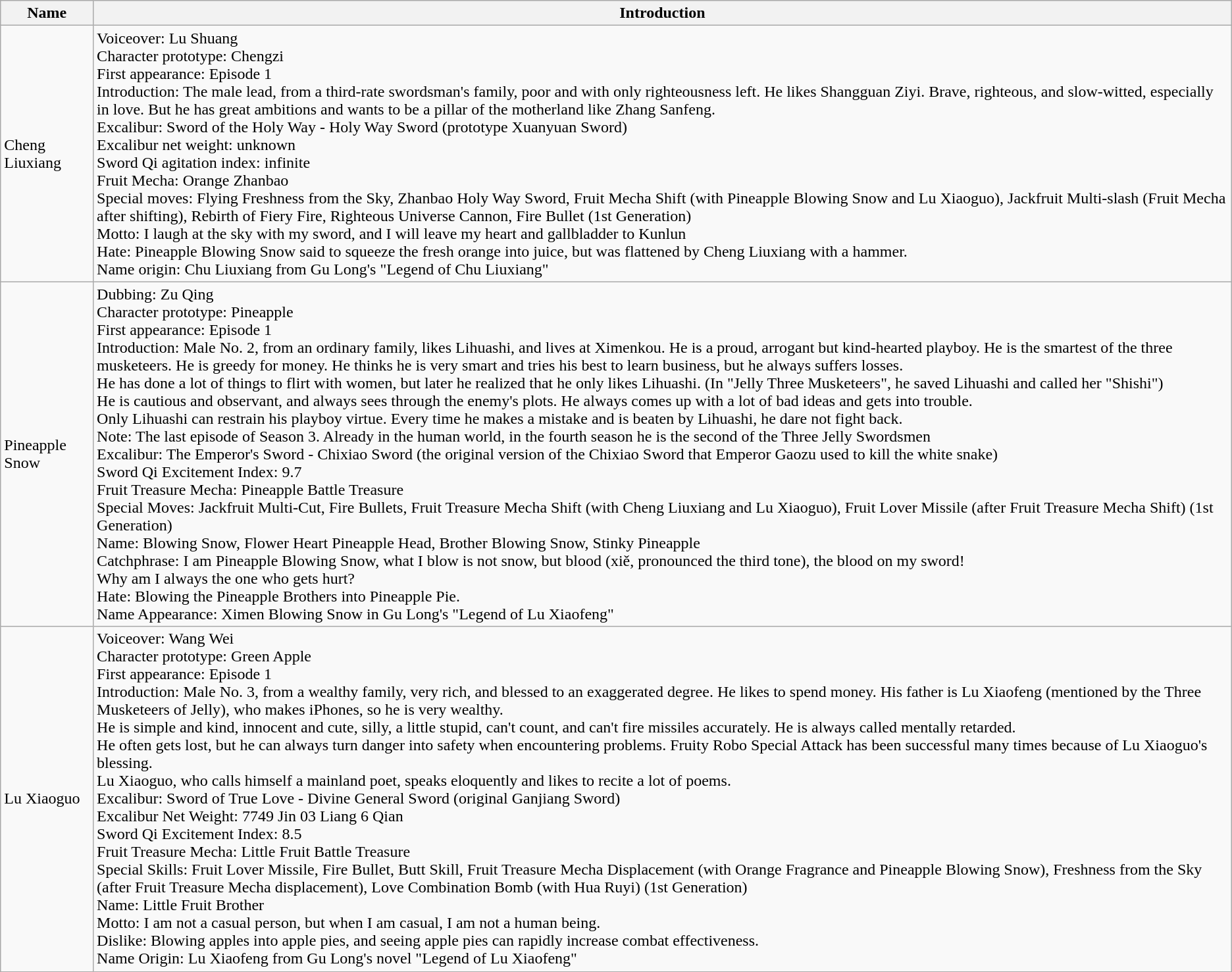<table class="wikitable">
<tr>
<th>Name</th>
<th>Introduction</th>
</tr>
<tr>
<td>Cheng Liuxiang</td>
<td>Voiceover: Lu Shuang<br>Character prototype: Chengzi<br>First appearance: Episode 1<br>Introduction: The male lead, from a third-rate swordsman's family, poor and with only righteousness left. He likes Shangguan Ziyi. Brave, righteous, and slow-witted, especially in love. But he has great ambitions and wants to be a pillar of the motherland like Zhang Sanfeng.<br>Excalibur: Sword of the Holy Way - Holy Way Sword (prototype Xuanyuan Sword)<br>Excalibur net weight: unknown<br>Sword Qi agitation index: infinite<br>Fruit Mecha: Orange Zhanbao<br>Special moves: Flying Freshness from the Sky, Zhanbao Holy Way Sword, Fruit Mecha Shift (with Pineapple Blowing Snow and Lu Xiaoguo), Jackfruit Multi-slash (Fruit Mecha after shifting), Rebirth of Fiery Fire, Righteous Universe Cannon, Fire Bullet (1st Generation)<br>Motto: I laugh at the sky with my sword, and I will leave my heart and gallbladder to Kunlun<br>Hate: Pineapple Blowing Snow said to squeeze the fresh orange into juice, but was flattened by Cheng Liuxiang with a hammer.<br>Name origin: Chu Liuxiang from Gu Long's "Legend of Chu Liuxiang"</td>
</tr>
<tr>
<td>Pineapple Snow</td>
<td>Dubbing: Zu Qing<br>Character prototype: Pineapple<br>First appearance: Episode 1<br>Introduction: Male No. 2, from an ordinary family, likes Lihuashi, and lives at Ximenkou. He is a proud, arrogant but kind-hearted playboy. He is the smartest of the three musketeers. He is greedy for money. He thinks he is very smart and tries his best to learn business, but he always suffers losses.<br>He has done a lot of things to flirt with women, but later he realized that he only likes Lihuashi. (In "Jelly Three Musketeers", he saved Lihuashi and called her "Shishi")<br>He is cautious and observant, and always sees through the enemy's plots. He always comes up with a lot of bad ideas and gets into trouble.<br>Only Lihuashi can restrain his playboy virtue. Every time he makes a mistake and is beaten by Lihuashi, he dare not fight back.<br>Note: The last episode of Season 3. Already in the human world, in the fourth season he is the second of the Three Jelly Swordsmen<br>Excalibur: The Emperor's Sword - Chixiao Sword (the original version of the Chixiao Sword that Emperor Gaozu used to kill the white snake)<br>Sword Qi Excitement Index: 9.7<br>Fruit Treasure Mecha: Pineapple Battle Treasure<br>Special Moves: Jackfruit Multi-Cut, Fire Bullets, Fruit Treasure Mecha Shift (with Cheng Liuxiang and Lu Xiaoguo), Fruit Lover Missile (after Fruit Treasure Mecha Shift) (1st Generation)<br>Name: Blowing Snow, Flower Heart Pineapple Head, Brother Blowing Snow, Stinky Pineapple<br>Catchphrase: I am Pineapple Blowing Snow, what I blow is not snow, but blood (xiě, pronounced the third tone), the blood on my sword!<br>Why am I always the one who gets hurt?<br>Hate: Blowing the Pineapple Brothers into Pineapple Pie.<br>Name Appearance: Ximen Blowing Snow in Gu Long's "Legend of Lu Xiaofeng"</td>
</tr>
<tr>
<td>Lu Xiaoguo</td>
<td>Voiceover: Wang Wei<br>Character prototype: Green Apple<br>First appearance: Episode 1<br>Introduction: Male No. 3, from a wealthy family, very rich, and blessed to an exaggerated degree. He likes to spend money. His father is Lu Xiaofeng (mentioned by the Three Musketeers of Jelly), who makes iPhones, so he is very wealthy.<br>He is simple and kind, innocent and cute, silly, a little stupid, can't count, and can't fire missiles accurately. He is always called mentally retarded.<br>He often gets lost, but he can always turn danger into safety when encountering problems. Fruity Robo Special Attack has been successful many times because of Lu Xiaoguo's blessing.<br>Lu Xiaoguo, who calls himself a mainland poet, speaks eloquently and likes to recite a lot of poems.<br>Excalibur: Sword of True Love - Divine General Sword (original Ganjiang Sword)<br>Excalibur Net Weight: 7749 Jin 03 Liang 6 Qian<br>Sword Qi Excitement Index: 8.5<br>Fruit Treasure Mecha: Little Fruit Battle Treasure<br>Special Skills: Fruit Lover Missile, Fire Bullet, Butt Skill, Fruit Treasure Mecha Displacement (with Orange Fragrance and Pineapple Blowing Snow), Freshness from the Sky (after Fruit Treasure Mecha displacement), Love Combination Bomb (with Hua Ruyi) (1st Generation)<br>Name: Little Fruit Brother<br>Motto: I am not a casual person, but when I am casual, I am not a human being.<br>Dislike: Blowing apples into apple pies, and seeing apple pies can rapidly increase combat effectiveness.<br>Name Origin: Lu Xiaofeng from Gu Long's novel "Legend of Lu Xiaofeng"</td>
</tr>
</table>
